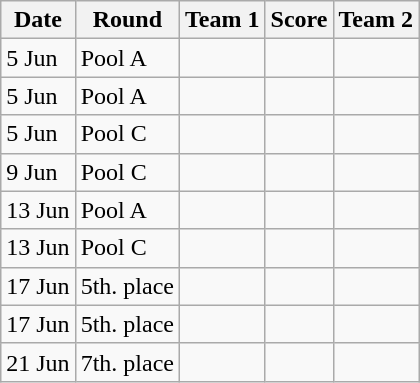<table class="wikitable" style="text-align:">
<tr>
<th>Date</th>
<th>Round</th>
<th width= px>Team 1</th>
<th>Score</th>
<th width= px>Team 2</th>
</tr>
<tr>
<td>5 Jun</td>
<td>Pool A</td>
<td></td>
<td></td>
<td></td>
</tr>
<tr>
<td>5 Jun</td>
<td>Pool A</td>
<td></td>
<td></td>
<td></td>
</tr>
<tr>
<td>5 Jun</td>
<td>Pool C</td>
<td></td>
<td></td>
<td></td>
</tr>
<tr>
<td>9 Jun</td>
<td>Pool C</td>
<td></td>
<td></td>
<td></td>
</tr>
<tr>
<td>13 Jun</td>
<td>Pool A</td>
<td></td>
<td></td>
<td></td>
</tr>
<tr>
<td>13 Jun</td>
<td>Pool C</td>
<td></td>
<td></td>
<td></td>
</tr>
<tr>
<td>17 Jun</td>
<td>5th. place</td>
<td></td>
<td></td>
<td></td>
</tr>
<tr>
<td>17 Jun</td>
<td>5th. place</td>
<td></td>
<td></td>
<td></td>
</tr>
<tr>
<td>21 Jun</td>
<td>7th. place</td>
<td></td>
<td></td>
<td></td>
</tr>
</table>
